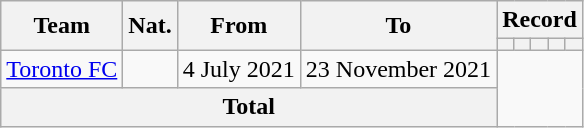<table class="wikitable" style="text-align: center">
<tr>
<th rowspan=2>Team</th>
<th rowspan=2>Nat.</th>
<th rowspan=2>From</th>
<th rowspan=2>To</th>
<th colspan=5>Record</th>
</tr>
<tr>
<th></th>
<th></th>
<th></th>
<th></th>
<th></th>
</tr>
<tr>
<td align=left><a href='#'>Toronto FC</a></td>
<td></td>
<td align=left>4 July 2021</td>
<td align=left>23 November 2021<br></td>
</tr>
<tr>
<th colspan=4>Total<br></th>
</tr>
</table>
